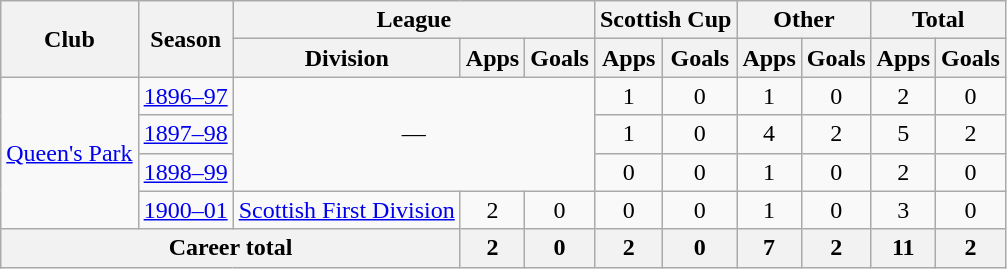<table class="wikitable" style="text-align: center;">
<tr>
<th rowspan="2">Club</th>
<th rowspan="2">Season</th>
<th colspan="3">League</th>
<th colspan="2">Scottish Cup</th>
<th colspan="2">Other</th>
<th colspan="2">Total</th>
</tr>
<tr>
<th>Division</th>
<th>Apps</th>
<th>Goals</th>
<th>Apps</th>
<th>Goals</th>
<th>Apps</th>
<th>Goals</th>
<th>Apps</th>
<th>Goals</th>
</tr>
<tr>
<td rowspan="4"><a href='#'>Queen's Park</a></td>
<td><a href='#'>1896–97</a></td>
<td colspan="3" rowspan="3">—</td>
<td>1</td>
<td>0</td>
<td>1</td>
<td>0</td>
<td>2</td>
<td>0</td>
</tr>
<tr>
<td><a href='#'>1897–98</a></td>
<td>1</td>
<td>0</td>
<td>4</td>
<td>2</td>
<td>5</td>
<td>2</td>
</tr>
<tr>
<td><a href='#'>1898–99</a></td>
<td>0</td>
<td>0</td>
<td>1</td>
<td>0</td>
<td>2</td>
<td>0</td>
</tr>
<tr>
<td><a href='#'>1900–01</a></td>
<td><a href='#'>Scottish First Division</a></td>
<td>2</td>
<td>0</td>
<td>0</td>
<td>0</td>
<td>1</td>
<td>0</td>
<td>3</td>
<td>0</td>
</tr>
<tr>
<th colspan="3">Career total</th>
<th>2</th>
<th>0</th>
<th>2</th>
<th>0</th>
<th>7</th>
<th>2</th>
<th>11</th>
<th>2</th>
</tr>
</table>
